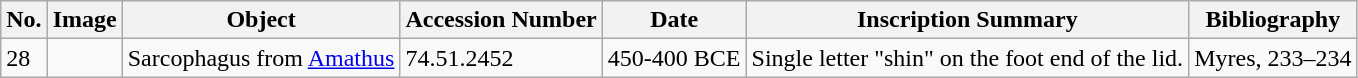<table class="wikitable sortable">
<tr>
<th>No.</th>
<th>Image</th>
<th>Object</th>
<th>Accession Number</th>
<th>Date</th>
<th>Inscription Summary</th>
<th>Bibliography</th>
</tr>
<tr>
<td>28</td>
<td></td>
<td>Sarcophagus from <a href='#'>Amathus</a></td>
<td>74.51.2452</td>
<td>450-400 BCE</td>
<td>Single letter "shin" on the foot end of the lid.</td>
<td>Myres, 233–234</td>
</tr>
</table>
